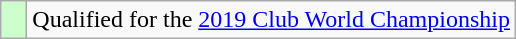<table class="wikitable" style="text-align:left;">
<tr>
<td width=10px bgcolor=#ccffcc></td>
<td>Qualified for the <a href='#'>2019 Club World Championship</a></td>
</tr>
</table>
